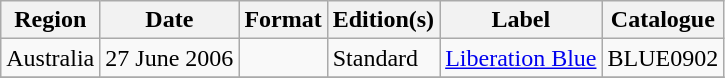<table class="wikitable plainrowheaders">
<tr>
<th scope="col">Region</th>
<th scope="col">Date</th>
<th scope="col">Format</th>
<th scope="col">Edition(s)</th>
<th scope="col">Label</th>
<th scope="col">Catalogue</th>
</tr>
<tr>
<td>Australia</td>
<td>27 June 2006</td>
<td></td>
<td>Standard</td>
<td><a href='#'>Liberation Blue</a></td>
<td>BLUE0902</td>
</tr>
<tr>
</tr>
</table>
